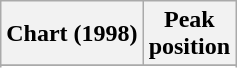<table class="wikitable sortable plainrowheaders" style="text-align:center;">
<tr>
<th>Chart (1998)</th>
<th>Peak<br>position</th>
</tr>
<tr>
</tr>
<tr>
</tr>
</table>
